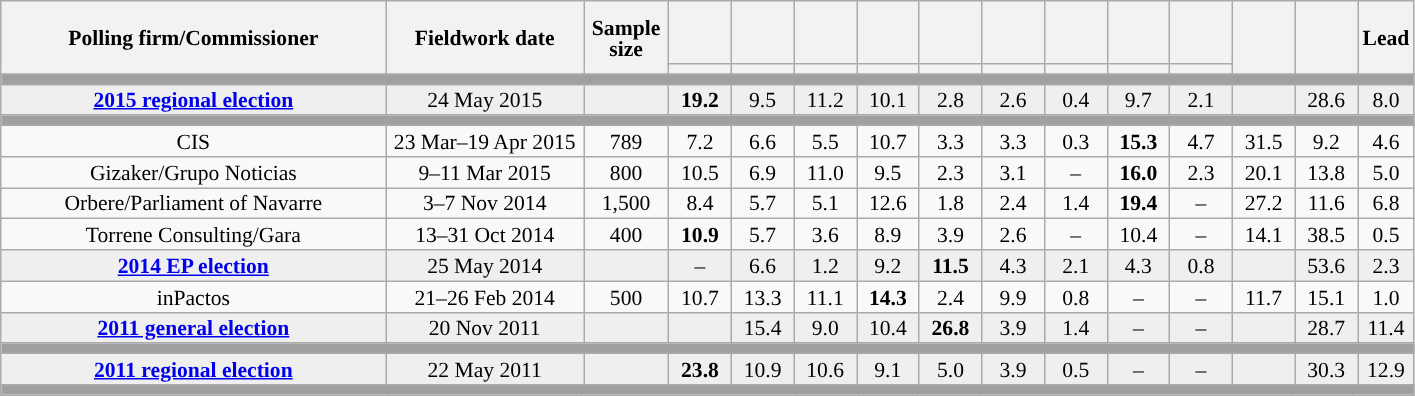<table class="wikitable collapsible collapsed" style="text-align:center; font-size:90%; line-height:14px;">
<tr style="height:42px;">
<th style="width:250px;" rowspan="2">Polling firm/Commissioner</th>
<th style="width:125px;" rowspan="2">Fieldwork date</th>
<th style="width:50px;" rowspan="2">Sample size</th>
<th style="width:35px;"></th>
<th style="width:35px;"></th>
<th style="width:35px;"></th>
<th style="width:35px;"></th>
<th style="width:35px;"></th>
<th style="width:35px;"></th>
<th style="width:35px;"></th>
<th style="width:35px;"></th>
<th style="width:35px;"></th>
<th style="width:35px;" rowspan="2"></th>
<th style="width:35px;" rowspan="2"></th>
<th style="width:30px;" rowspan="2">Lead</th>
</tr>
<tr>
<th style="color:inherit;background:"></th>
<th style="color:inherit;background:"></th>
<th style="color:inherit;background:"></th>
<th style="color:inherit;background:"></th>
<th style="color:inherit;background:"></th>
<th style="color:inherit;background:"></th>
<th style="color:inherit;background:"></th>
<th style="color:inherit;background:"></th>
<th style="color:inherit;background:"></th>
</tr>
<tr>
<td colspan="15" style="background:#A0A0A0"></td>
</tr>
<tr style="background:#EFEFEF;">
<td><strong><a href='#'>2015 regional election</a></strong></td>
<td>24 May 2015</td>
<td></td>
<td><strong>19.2</strong></td>
<td>9.5</td>
<td>11.2</td>
<td>10.1</td>
<td>2.8</td>
<td>2.6</td>
<td>0.4</td>
<td>9.7</td>
<td>2.1</td>
<td></td>
<td>28.6</td>
<td style="background:">8.0</td>
</tr>
<tr>
<td colspan="15" style="background:#A0A0A0"></td>
</tr>
<tr>
<td>CIS</td>
<td>23 Mar–19 Apr 2015</td>
<td>789</td>
<td>7.2</td>
<td>6.6</td>
<td>5.5</td>
<td>10.7</td>
<td>3.3</td>
<td>3.3</td>
<td>0.3</td>
<td><strong>15.3</strong></td>
<td>4.7</td>
<td>31.5</td>
<td>9.2</td>
<td style="background:">4.6</td>
</tr>
<tr>
<td>Gizaker/Grupo Noticias</td>
<td>9–11 Mar 2015</td>
<td>800</td>
<td>10.5</td>
<td>6.9</td>
<td>11.0</td>
<td>9.5</td>
<td>2.3</td>
<td>3.1</td>
<td>–</td>
<td><strong>16.0</strong></td>
<td>2.3</td>
<td>20.1</td>
<td>13.8</td>
<td style="background:">5.0</td>
</tr>
<tr>
<td>Orbere/Parliament of Navarre</td>
<td>3–7 Nov 2014</td>
<td>1,500</td>
<td>8.4</td>
<td>5.7</td>
<td>5.1</td>
<td>12.6</td>
<td>1.8</td>
<td>2.4</td>
<td>1.4</td>
<td><strong>19.4</strong></td>
<td>–</td>
<td>27.2</td>
<td>11.6</td>
<td style="background:">6.8</td>
</tr>
<tr>
<td>Torrene Consulting/Gara</td>
<td>13–31 Oct 2014</td>
<td>400</td>
<td><strong>10.9</strong></td>
<td>5.7</td>
<td>3.6</td>
<td>8.9</td>
<td>3.9</td>
<td>2.6</td>
<td>–</td>
<td>10.4</td>
<td>–</td>
<td>14.1</td>
<td>38.5</td>
<td style="background:">0.5</td>
</tr>
<tr style="background:#EFEFEF;">
<td><strong><a href='#'>2014 EP election</a></strong></td>
<td>25 May 2014</td>
<td></td>
<td>–</td>
<td>6.6</td>
<td>1.2</td>
<td>9.2</td>
<td><strong>11.5</strong></td>
<td>4.3</td>
<td>2.1</td>
<td>4.3</td>
<td>0.8</td>
<td></td>
<td>53.6</td>
<td style="background:">2.3</td>
</tr>
<tr>
<td>inPactos</td>
<td>21–26 Feb 2014</td>
<td>500</td>
<td>10.7</td>
<td>13.3</td>
<td>11.1</td>
<td><strong>14.3</strong></td>
<td>2.4</td>
<td>9.9</td>
<td>0.8</td>
<td>–</td>
<td>–</td>
<td>11.7</td>
<td>15.1</td>
<td style="background:">1.0</td>
</tr>
<tr style="background:#EFEFEF;">
<td><strong><a href='#'>2011 general election</a></strong></td>
<td>20 Nov 2011</td>
<td></td>
<td></td>
<td>15.4</td>
<td>9.0</td>
<td>10.4</td>
<td><strong>26.8</strong></td>
<td>3.9</td>
<td>1.4</td>
<td>–</td>
<td>–</td>
<td></td>
<td>28.7</td>
<td style="background:">11.4</td>
</tr>
<tr>
<td colspan="15" style="background:#A0A0A0"></td>
</tr>
<tr style="background:#EFEFEF;">
<td><strong><a href='#'>2011 regional election</a></strong></td>
<td>22 May 2011</td>
<td></td>
<td><strong>23.8</strong></td>
<td>10.9</td>
<td>10.6</td>
<td>9.1</td>
<td>5.0</td>
<td>3.9</td>
<td>0.5</td>
<td>–</td>
<td>–</td>
<td></td>
<td>30.3</td>
<td style="background:">12.9</td>
</tr>
<tr>
<td colspan="15" style="background:#A0A0A0"></td>
</tr>
</table>
